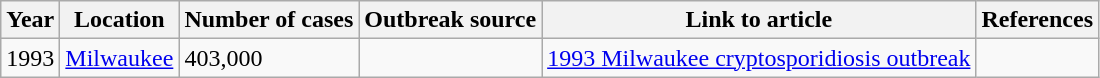<table class="wikitable sortable">
<tr>
<th>Year</th>
<th>Location</th>
<th>Number of cases</th>
<th>Outbreak source</th>
<th>Link to article</th>
<th>References</th>
</tr>
<tr>
<td>1993</td>
<td><a href='#'>Milwaukee</a></td>
<td>403,000</td>
<td></td>
<td><a href='#'>1993 Milwaukee cryptosporidiosis outbreak</a></td>
<td></td>
</tr>
</table>
